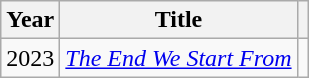<table class="wikitable sortable">
<tr>
<th>Year</th>
<th>Title</th>
<th class="unsortable"></th>
</tr>
<tr>
<td>2023</td>
<td><em><a href='#'>The End We Start From</a></em></td>
<td></td>
</tr>
</table>
